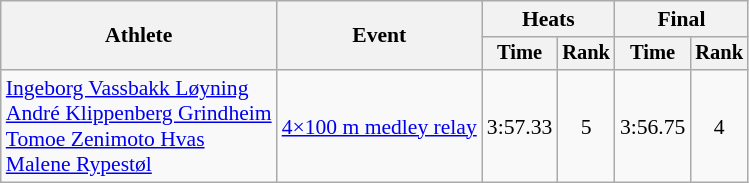<table class=wikitable style="text-align:center;font-size:90%">
<tr>
<th rowspan=2>Athlete</th>
<th rowspan=2>Event</th>
<th colspan=2>Heats</th>
<th colspan=2>Final</th>
</tr>
<tr style="font-size:95%">
<th>Time</th>
<th>Rank</th>
<th>Time</th>
<th>Rank</th>
</tr>
<tr>
<td align=left><a href='#'>Ingeborg Vassbakk Løyning</a><br><a href='#'>André Klippenberg Grindheim</a><br><a href='#'>Tomoe Zenimoto Hvas</a><br><a href='#'>Malene Rypestøl</a></td>
<td align=left><a href='#'>4×100 m medley relay</a></td>
<td>3:57.33</td>
<td>5</td>
<td>3:56.75</td>
<td>4</td>
</tr>
</table>
